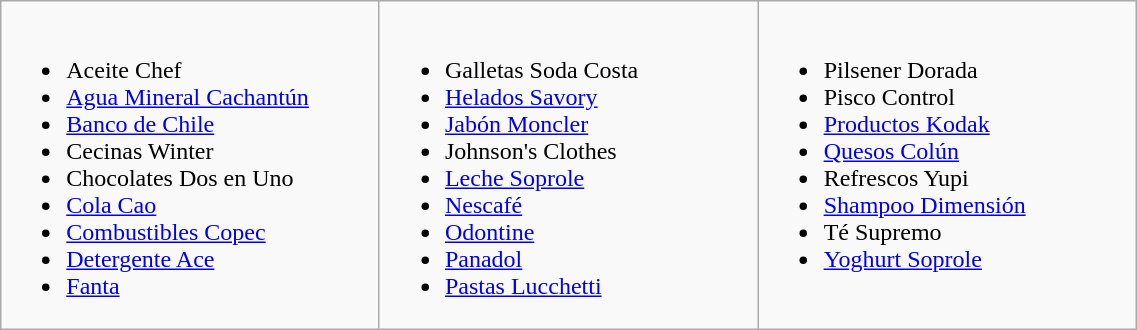<table class="wikitable" width=60%>
<tr valign ="top">
<td width=33%><br><ul><li>Aceite Chef</li><li><a href='#'>Agua Mineral Cachantún</a></li><li><a href='#'>Banco de Chile</a></li><li>Cecinas Winter</li><li>Chocolates Dos en Uno</li><li><a href='#'>Cola Cao</a></li><li><a href='#'>Combustibles Copec</a></li><li><a href='#'>Detergente Ace</a></li><li><a href='#'>Fanta</a></li></ul></td>
<td width=33%><br><ul><li>Galletas Soda Costa</li><li><a href='#'>Helados Savory</a></li><li><a href='#'>Jabón Moncler</a></li><li>Johnson's Clothes</li><li><a href='#'>Leche Soprole</a></li><li><a href='#'>Nescafé</a></li><li><a href='#'>Odontine</a></li><li><a href='#'>Panadol</a></li><li><a href='#'>Pastas Lucchetti</a></li></ul></td>
<td width=33%><br><ul><li>Pilsener Dorada</li><li>Pisco Control</li><li><a href='#'>Productos Kodak</a></li><li><a href='#'>Quesos Colún</a></li><li>Refrescos Yupi</li><li><a href='#'>Shampoo Dimensión</a></li><li>Té Supremo</li><li><a href='#'>Yoghurt Soprole</a></li></ul></td>
</tr>
</table>
